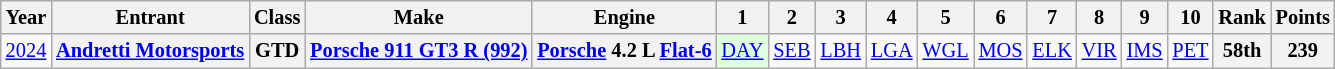<table class="wikitable" style="text-align:center; font-size:85%">
<tr>
<th>Year</th>
<th>Entrant</th>
<th>Class</th>
<th>Make</th>
<th>Engine</th>
<th>1</th>
<th>2</th>
<th>3</th>
<th>4</th>
<th>5</th>
<th>6</th>
<th>7</th>
<th>8</th>
<th>9</th>
<th>10</th>
<th>Rank</th>
<th>Points</th>
</tr>
<tr>
<td><a href='#'>2024</a></td>
<th nowrap><a href='#'>Andretti Motorsports</a></th>
<th>GTD</th>
<th nowrap><a href='#'>Porsche 911 GT3 R (992)</a></th>
<th nowrap><a href='#'>Porsche</a> 4.2 L <a href='#'>Flat-6</a></th>
<td style="background:#DFFFDF;"><a href='#'>DAY</a><br></td>
<td><a href='#'>SEB</a></td>
<td><a href='#'>LBH</a></td>
<td><a href='#'>LGA</a></td>
<td><a href='#'>WGL</a></td>
<td><a href='#'>MOS</a></td>
<td><a href='#'>ELK</a></td>
<td><a href='#'>VIR</a></td>
<td><a href='#'>IMS</a></td>
<td><a href='#'>PET</a></td>
<th>58th</th>
<th>239</th>
</tr>
</table>
